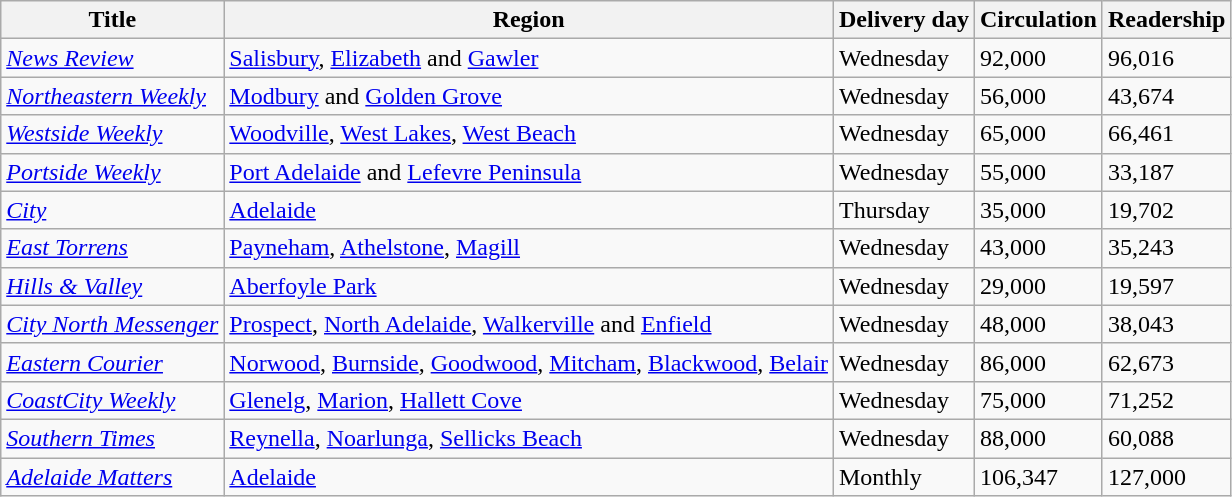<table class=wikitable>
<tr>
<th>Title</th>
<th>Region</th>
<th>Delivery day</th>
<th>Circulation</th>
<th>Readership</th>
</tr>
<tr>
<td><em><a href='#'>News Review</a></em></td>
<td><a href='#'>Salisbury</a>, <a href='#'>Elizabeth</a> and <a href='#'>Gawler</a></td>
<td>Wednesday</td>
<td>92,000</td>
<td>96,016</td>
</tr>
<tr>
<td><em><a href='#'>Northeastern Weekly</a></em></td>
<td><a href='#'>Modbury</a> and <a href='#'>Golden Grove</a></td>
<td>Wednesday</td>
<td>56,000</td>
<td>43,674</td>
</tr>
<tr>
<td><em><a href='#'>Westside Weekly</a></em></td>
<td><a href='#'>Woodville</a>, <a href='#'>West Lakes</a>, <a href='#'>West Beach</a></td>
<td>Wednesday</td>
<td>65,000</td>
<td>66,461</td>
</tr>
<tr>
<td><em><a href='#'>Portside Weekly</a></em></td>
<td><a href='#'>Port Adelaide</a> and <a href='#'>Lefevre Peninsula</a></td>
<td>Wednesday</td>
<td>55,000</td>
<td>33,187</td>
</tr>
<tr>
<td><em><a href='#'>City</a></em></td>
<td><a href='#'>Adelaide</a></td>
<td>Thursday</td>
<td>35,000</td>
<td>19,702</td>
</tr>
<tr>
<td><em><a href='#'>East Torrens</a></em></td>
<td><a href='#'>Payneham</a>, <a href='#'>Athelstone</a>, <a href='#'>Magill</a></td>
<td>Wednesday</td>
<td>43,000</td>
<td>35,243</td>
</tr>
<tr>
<td><em><a href='#'>Hills & Valley</a></em></td>
<td><a href='#'>Aberfoyle Park</a></td>
<td>Wednesday</td>
<td>29,000</td>
<td>19,597</td>
</tr>
<tr>
<td><em><a href='#'>City North Messenger</a></em></td>
<td><a href='#'>Prospect</a>, <a href='#'>North Adelaide</a>, <a href='#'>Walkerville</a> and <a href='#'>Enfield</a></td>
<td>Wednesday</td>
<td>48,000</td>
<td>38,043</td>
</tr>
<tr>
<td><em><a href='#'>Eastern Courier</a></em></td>
<td><a href='#'>Norwood</a>, <a href='#'>Burnside</a>, <a href='#'>Goodwood</a>, <a href='#'>Mitcham</a>, <a href='#'>Blackwood</a>, <a href='#'>Belair</a></td>
<td>Wednesday</td>
<td>86,000</td>
<td>62,673</td>
</tr>
<tr>
<td><em><a href='#'>CoastCity Weekly</a></em></td>
<td><a href='#'>Glenelg</a>, <a href='#'>Marion</a>, <a href='#'>Hallett Cove</a></td>
<td>Wednesday</td>
<td>75,000</td>
<td>71,252</td>
</tr>
<tr>
<td><em><a href='#'>Southern Times</a></em></td>
<td><a href='#'>Reynella</a>, <a href='#'>Noarlunga</a>, <a href='#'>Sellicks Beach</a></td>
<td>Wednesday</td>
<td>88,000</td>
<td>60,088</td>
</tr>
<tr>
<td><em><a href='#'>Adelaide Matters</a></em></td>
<td><a href='#'>Adelaide</a></td>
<td>Monthly</td>
<td>106,347</td>
<td>127,000</td>
</tr>
</table>
